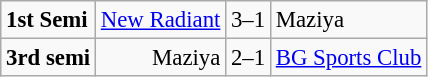<table class="wikitable" style="font-size:95%">
<tr>
<td><strong>1st Semi</strong></td>
<td align=right><a href='#'>New Radiant</a></td>
<td>3–1</td>
<td>Maziya</td>
</tr>
<tr>
<td><strong>3rd semi</strong></td>
<td align=right>Maziya</td>
<td>2–1</td>
<td><a href='#'>BG Sports Club</a></td>
</tr>
</table>
